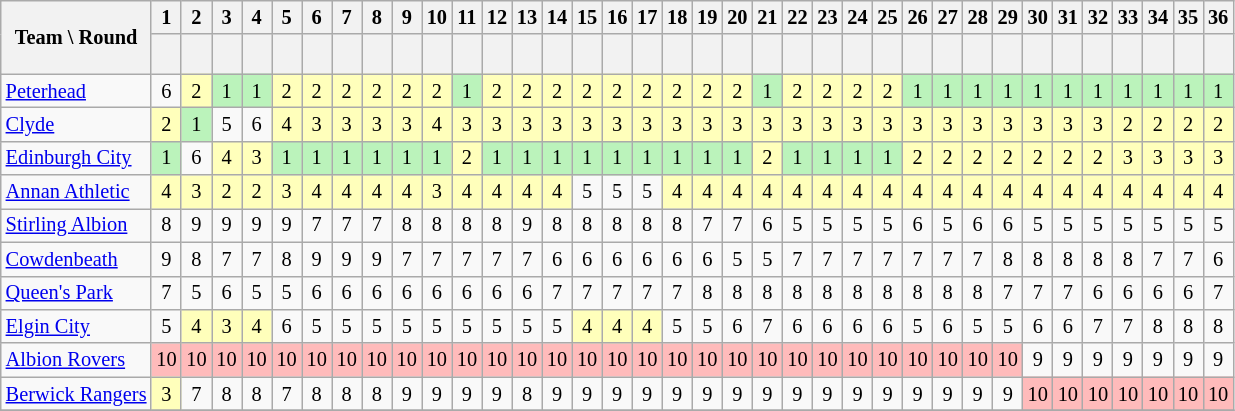<table class="wikitable sortable" style="font-size: 85%; text-align:center;">
<tr>
<th rowspan="2">Team \ Round</th>
<th align=center>1</th>
<th align=center>2</th>
<th align=center>3</th>
<th align=center>4</th>
<th align=center>5</th>
<th align=center>6</th>
<th align=center>7</th>
<th align=center>8</th>
<th align=center>9</th>
<th align=center>10</th>
<th align=center>11</th>
<th align=center>12</th>
<th align=center>13</th>
<th align=center>14</th>
<th align=center>15</th>
<th align=center>16</th>
<th align=center>17</th>
<th align=center>18</th>
<th align=center>19</th>
<th align=center>20</th>
<th align=center>21</th>
<th align=center>22</th>
<th align=center>23</th>
<th align=center>24</th>
<th align=center>25</th>
<th align=center>26</th>
<th align=center>27</th>
<th align=center>28</th>
<th align=center>29</th>
<th align=center>30</th>
<th align=center>31</th>
<th align=center>32</th>
<th align=center>33</th>
<th align=center>34</th>
<th align=center>35</th>
<th align=center>36</th>
</tr>
<tr>
<th style="text-align:center; height:20px;"></th>
<th align=center></th>
<th align=center></th>
<th align=center></th>
<th align=center></th>
<th align=center></th>
<th align=center></th>
<th align=center></th>
<th align=center></th>
<th align=center></th>
<th align=center></th>
<th align=center></th>
<th align=center></th>
<th align=center></th>
<th align=center></th>
<th align=center></th>
<th align=center></th>
<th align=center></th>
<th align=center></th>
<th align=center></th>
<th align=center></th>
<th align=center></th>
<th align=center></th>
<th align=center></th>
<th align=center></th>
<th align=center></th>
<th align=center></th>
<th align=center></th>
<th align=center></th>
<th align=center></th>
<th align=center></th>
<th align=center></th>
<th align=center></th>
<th align=center></th>
<th align=center></th>
<th align=center></th>
</tr>
<tr align=center>
<td align=left><a href='#'>Peterhead</a></td>
<td>6</td>
<td style="background:#FFFFBB">2</td>
<td style="background:#BBF3BB">1</td>
<td style="background:#BBF3BB">1</td>
<td style="background:#FFFFBB">2</td>
<td style="background:#FFFFBB">2</td>
<td style="background:#FFFFBB">2</td>
<td style="background:#FFFFBB">2</td>
<td style="background:#FFFFBB">2</td>
<td style="background:#FFFFBB">2</td>
<td style="background:#BBF3BB">1</td>
<td style="background:#FFFFBB">2</td>
<td style="background:#FFFFBB">2</td>
<td style="background:#FFFFBB">2</td>
<td style="background:#FFFFBB">2</td>
<td style="background:#FFFFBB">2</td>
<td style="background:#FFFFBB">2</td>
<td style="background:#FFFFBB">2</td>
<td style="background:#FFFFBB">2</td>
<td style="background:#FFFFBB">2</td>
<td style="background:#BBF3BB">1</td>
<td style="background:#FFFFBB">2</td>
<td style="background:#FFFFBB">2</td>
<td style="background:#FFFFBB">2</td>
<td style="background:#FFFFBB">2</td>
<td style="background:#BBF3BB">1</td>
<td style="background:#BBF3BB">1</td>
<td style="background:#BBF3BB">1</td>
<td style="background:#BBF3BB">1</td>
<td style="background:#BBF3BB">1</td>
<td style="background:#BBF3BB">1</td>
<td style="background:#BBF3BB">1</td>
<td style="background:#BBF3BB">1</td>
<td style="background:#BBF3BB">1</td>
<td style="background:#BBF3BB">1</td>
<td style="background:#BBF3BB">1</td>
</tr>
<tr align=center>
<td align=left><a href='#'>Clyde</a></td>
<td style="background:#FFFFBB">2</td>
<td style="background:#BBF3BB">1</td>
<td>5</td>
<td>6</td>
<td style="background:#FFFFBB">4</td>
<td style="background:#FFFFBB">3</td>
<td style="background:#FFFFBB">3</td>
<td style="background:#FFFFBB">3</td>
<td style="background:#FFFFBB">3</td>
<td style="background:#FFFFBB">4</td>
<td style="background:#FFFFBB">3</td>
<td style="background:#FFFFBB">3</td>
<td style="background:#FFFFBB">3</td>
<td style="background:#FFFFBB">3</td>
<td style="background:#FFFFBB">3</td>
<td style="background:#FFFFBB">3</td>
<td style="background:#FFFFBB">3</td>
<td style="background:#FFFFBB">3</td>
<td style="background:#FFFFBB">3</td>
<td style="background:#FFFFBB">3</td>
<td style="background:#FFFFBB">3</td>
<td style="background:#FFFFBB">3</td>
<td style="background:#FFFFBB">3</td>
<td style="background:#FFFFBB">3</td>
<td style="background:#FFFFBB">3</td>
<td style="background:#FFFFBB">3</td>
<td style="background:#FFFFBB">3</td>
<td style="background:#FFFFBB">3</td>
<td style="background:#FFFFBB">3</td>
<td style="background:#FFFFBB">3</td>
<td style="background:#FFFFBB">3</td>
<td style="background:#FFFFBB">3</td>
<td style="background:#FFFFBB">2</td>
<td style="background:#FFFFBB">2</td>
<td style="background:#FFFFBB">2</td>
<td style="background:#FFFFBB">2</td>
</tr>
<tr align=center>
<td align=left><a href='#'>Edinburgh City</a></td>
<td style="background:#BBF3BB">1</td>
<td>6</td>
<td style="background:#FFFFBB">4</td>
<td style="background:#FFFFBB">3</td>
<td style="background:#BBF3BB">1</td>
<td style="background:#BBF3BB">1</td>
<td style="background:#BBF3BB">1</td>
<td style="background:#BBF3BB">1</td>
<td style="background:#BBF3BB">1</td>
<td style="background:#BBF3BB">1</td>
<td style="background:#FFFFBB">2</td>
<td style="background:#BBF3BB">1</td>
<td style="background:#BBF3BB">1</td>
<td style="background:#BBF3BB">1</td>
<td style="background:#BBF3BB">1</td>
<td style="background:#BBF3BB">1</td>
<td style="background:#BBF3BB">1</td>
<td style="background:#BBF3BB">1</td>
<td style="background:#BBF3BB">1</td>
<td style="background:#BBF3BB">1</td>
<td style="background:#FFFFBB">2</td>
<td style="background:#BBF3BB">1</td>
<td style="background:#BBF3BB">1</td>
<td style="background:#BBF3BB">1</td>
<td style="background:#BBF3BB">1</td>
<td style="background:#FFFFBB">2</td>
<td style="background:#FFFFBB">2</td>
<td style="background:#FFFFBB">2</td>
<td style="background:#FFFFBB">2</td>
<td style="background:#FFFFBB">2</td>
<td style="background:#FFFFBB">2</td>
<td style="background:#FFFFBB">2</td>
<td style="background:#FFFFBB">3</td>
<td style="background:#FFFFBB">3</td>
<td style="background:#FFFFBB">3</td>
<td style="background:#FFFFBB">3</td>
</tr>
<tr align=center>
<td align=left><a href='#'>Annan Athletic</a></td>
<td style="background:#FFFFBB">4</td>
<td style="background:#FFFFBB">3</td>
<td style="background:#FFFFBB">2</td>
<td style="background:#FFFFBB">2</td>
<td style="background:#FFFFBB">3</td>
<td style="background:#FFFFBB">4</td>
<td style="background:#FFFFBB">4</td>
<td style="background:#FFFFBB">4</td>
<td style="background:#FFFFBB">4</td>
<td style="background:#FFFFBB">3</td>
<td style="background:#FFFFBB">4</td>
<td style="background:#FFFFBB">4</td>
<td style="background:#FFFFBB">4</td>
<td style="background:#FFFFBB">4</td>
<td>5</td>
<td>5</td>
<td>5</td>
<td style="background:#FFFFBB">4</td>
<td style="background:#FFFFBB">4</td>
<td style="background:#FFFFBB">4</td>
<td style="background:#FFFFBB">4</td>
<td style="background:#FFFFBB">4</td>
<td style="background:#FFFFBB">4</td>
<td style="background:#FFFFBB">4</td>
<td style="background:#FFFFBB">4</td>
<td style="background:#FFFFBB">4</td>
<td style="background:#FFFFBB">4</td>
<td style="background:#FFFFBB">4</td>
<td style="background:#FFFFBB">4</td>
<td style="background:#FFFFBB">4</td>
<td style="background:#FFFFBB">4</td>
<td style="background:#FFFFBB">4</td>
<td style="background:#FFFFBB">4</td>
<td style="background:#FFFFBB">4</td>
<td style="background:#FFFFBB">4</td>
<td style="background:#FFFFBB">4</td>
</tr>
<tr align=center>
<td align=left><a href='#'>Stirling Albion</a></td>
<td>8</td>
<td>9</td>
<td>9</td>
<td>9</td>
<td>9</td>
<td>7</td>
<td>7</td>
<td>7</td>
<td>8</td>
<td>8</td>
<td>8</td>
<td>8</td>
<td>9</td>
<td>8</td>
<td>8</td>
<td>8</td>
<td>8</td>
<td>8</td>
<td>7</td>
<td>7</td>
<td>6</td>
<td>5</td>
<td>5</td>
<td>5</td>
<td>5</td>
<td>6</td>
<td>5</td>
<td>6</td>
<td>6</td>
<td>5</td>
<td>5</td>
<td>5</td>
<td>5</td>
<td>5</td>
<td>5</td>
<td>5</td>
</tr>
<tr align=center>
<td align=left><a href='#'>Cowdenbeath</a></td>
<td>9</td>
<td>8</td>
<td>7</td>
<td>7</td>
<td>8</td>
<td>9</td>
<td>9</td>
<td>9</td>
<td>7</td>
<td>7</td>
<td>7</td>
<td>7</td>
<td>7</td>
<td>6</td>
<td>6</td>
<td>6</td>
<td>6</td>
<td>6</td>
<td>6</td>
<td>5</td>
<td>5</td>
<td>7</td>
<td>7</td>
<td>7</td>
<td>7</td>
<td>7</td>
<td>7</td>
<td>7</td>
<td>8</td>
<td>8</td>
<td>8</td>
<td>8</td>
<td>8</td>
<td>7</td>
<td>7</td>
<td>6</td>
</tr>
<tr align=center>
<td align=left><a href='#'>Queen's Park</a></td>
<td>7</td>
<td>5</td>
<td>6</td>
<td>5</td>
<td>5</td>
<td>6</td>
<td>6</td>
<td>6</td>
<td>6</td>
<td>6</td>
<td>6</td>
<td>6</td>
<td>6</td>
<td>7</td>
<td>7</td>
<td>7</td>
<td>7</td>
<td>7</td>
<td>8</td>
<td>8</td>
<td>8</td>
<td>8</td>
<td>8</td>
<td>8</td>
<td>8</td>
<td>8</td>
<td>8</td>
<td>8</td>
<td>7</td>
<td>7</td>
<td>7</td>
<td>6</td>
<td>6</td>
<td>6</td>
<td>6</td>
<td>7</td>
</tr>
<tr align=center>
<td align=left><a href='#'>Elgin City</a></td>
<td>5</td>
<td style="background:#FFFFBB">4</td>
<td style="background:#FFFFBB">3</td>
<td style="background:#FFFFBB">4</td>
<td>6</td>
<td>5</td>
<td>5</td>
<td>5</td>
<td>5</td>
<td>5</td>
<td>5</td>
<td>5</td>
<td>5</td>
<td>5</td>
<td style="background:#FFFFBB">4</td>
<td style="background:#FFFFBB">4</td>
<td style="background:#FFFFBB">4</td>
<td>5</td>
<td>5</td>
<td>6</td>
<td>7</td>
<td>6</td>
<td>6</td>
<td>6</td>
<td>6</td>
<td>5</td>
<td>6</td>
<td>5</td>
<td>5</td>
<td>6</td>
<td>6</td>
<td>7</td>
<td>7</td>
<td>8</td>
<td>8</td>
<td>8</td>
</tr>
<tr align=center>
<td align=left><a href='#'>Albion Rovers</a></td>
<td style="background:#FFBBBB">10</td>
<td style="background:#FFBBBB">10</td>
<td style="background:#FFBBBB">10</td>
<td style="background:#FFBBBB">10</td>
<td style="background:#FFBBBB">10</td>
<td style="background:#FFBBBB">10</td>
<td style="background:#FFBBBB">10</td>
<td style="background:#FFBBBB">10</td>
<td style="background:#FFBBBB">10</td>
<td style="background:#FFBBBB">10</td>
<td style="background:#FFBBBB">10</td>
<td style="background:#FFBBBB">10</td>
<td style="background:#FFBBBB">10</td>
<td style="background:#FFBBBB">10</td>
<td style="background:#FFBBBB">10</td>
<td style="background:#FFBBBB">10</td>
<td style="background:#FFBBBB">10</td>
<td style="background:#FFBBBB">10</td>
<td style="background:#FFBBBB">10</td>
<td style="background:#FFBBBB">10</td>
<td style="background:#FFBBBB">10</td>
<td style="background:#FFBBBB">10</td>
<td style="background:#FFBBBB">10</td>
<td style="background:#FFBBBB">10</td>
<td style="background:#FFBBBB">10</td>
<td style="background:#FFBBBB">10</td>
<td style="background:#FFBBBB">10</td>
<td style="background:#FFBBBB">10</td>
<td style="background:#FFBBBB">10</td>
<td>9</td>
<td>9</td>
<td>9</td>
<td>9</td>
<td>9</td>
<td>9</td>
<td>9</td>
</tr>
<tr align=center>
<td align=left><a href='#'>Berwick Rangers</a></td>
<td style="background:#FFFFBB">3</td>
<td>7</td>
<td>8</td>
<td>8</td>
<td>7</td>
<td>8</td>
<td>8</td>
<td>8</td>
<td>9</td>
<td>9</td>
<td>9</td>
<td>9</td>
<td>8</td>
<td>9</td>
<td>9</td>
<td>9</td>
<td>9</td>
<td>9</td>
<td>9</td>
<td>9</td>
<td>9</td>
<td>9</td>
<td>9</td>
<td>9</td>
<td>9</td>
<td>9</td>
<td>9</td>
<td>9</td>
<td>9</td>
<td style="background:#FFBBBB">10</td>
<td style="background:#FFBBBB">10</td>
<td style="background:#FFBBBB">10</td>
<td style="background:#FFBBBB">10</td>
<td style="background:#FFBBBB">10</td>
<td style="background:#FFBBBB">10</td>
<td style="background:#FFBBBB">10</td>
</tr>
<tr>
</tr>
</table>
